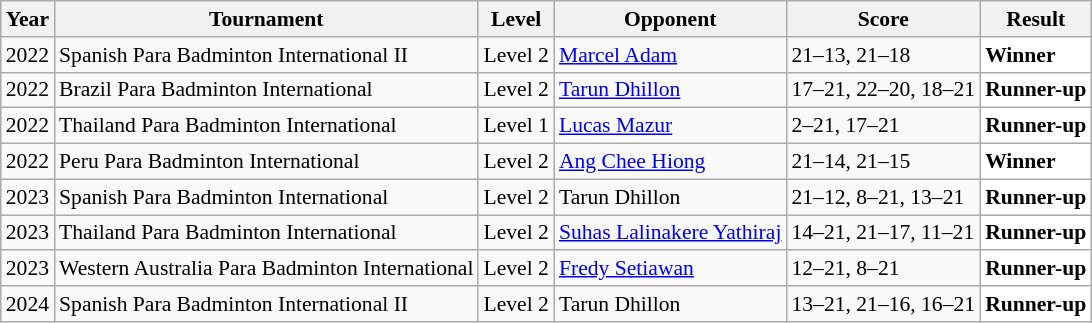<table class="sortable wikitable" style="font-size: 90%;">
<tr>
<th>Year</th>
<th>Tournament</th>
<th>Level</th>
<th>Opponent</th>
<th>Score</th>
<th>Result</th>
</tr>
<tr>
<td align="center">2022</td>
<td align="left">Spanish Para Badminton International II</td>
<td align="left">Level 2</td>
<td align="left"> <a href='#'>Marcel Adam</a></td>
<td align="left">21–13, 21–18</td>
<td style="text-align:left; background:white"> <strong>Winner</strong></td>
</tr>
<tr>
<td align="center">2022</td>
<td align="left">Brazil Para Badminton International</td>
<td align="left">Level 2</td>
<td align="left"> <a href='#'>Tarun Dhillon</a></td>
<td align="left">17–21, 22–20, 18–21</td>
<td style="text-align:left; background:white"> <strong>Runner-up</strong></td>
</tr>
<tr>
<td align="center">2022</td>
<td align="left">Thailand Para Badminton International</td>
<td align="left">Level 1</td>
<td align="left"> <a href='#'>Lucas Mazur</a></td>
<td align="left">2–21, 17–21</td>
<td style="text-align:left; background:white"> <strong>Runner-up</strong></td>
</tr>
<tr>
<td align="center">2022</td>
<td align="left">Peru Para Badminton International</td>
<td align="left">Level 2</td>
<td align="left"> <a href='#'>Ang Chee Hiong</a></td>
<td align="left">21–14, 21–15</td>
<td style="text-align:left; background:white"> <strong>Winner</strong></td>
</tr>
<tr>
<td align="center">2023</td>
<td align="left">Spanish Para Badminton International</td>
<td align="left">Level 2</td>
<td align="left"> Tarun Dhillon</td>
<td align="left">21–12, 8–21, 13–21</td>
<td style="text-align:left; background:white"> <strong>Runner-up</strong></td>
</tr>
<tr>
<td align="center">2023</td>
<td align="left">Thailand Para Badminton International</td>
<td align="left">Level 2</td>
<td align="left"> <a href='#'>Suhas Lalinakere Yathiraj</a></td>
<td align="left">14–21, 21–17, 11–21</td>
<td style="text-align:left; background:white"> <strong>Runner-up</strong></td>
</tr>
<tr>
<td align="center">2023</td>
<td align="left">Western Australia Para Badminton International</td>
<td align="left">Level 2</td>
<td align="left"> <a href='#'>Fredy Setiawan</a></td>
<td align="left">12–21, 8–21</td>
<td style="text-align:left; background:white"> <strong>Runner-up</strong></td>
</tr>
<tr>
<td align="center">2024</td>
<td align="left">Spanish Para Badminton International II</td>
<td align="left">Level 2</td>
<td align="left"> Tarun Dhillon</td>
<td align="left">13–21, 21–16, 16–21</td>
<td style="text-align:left; background:white"> <strong>Runner-up</strong></td>
</tr>
</table>
